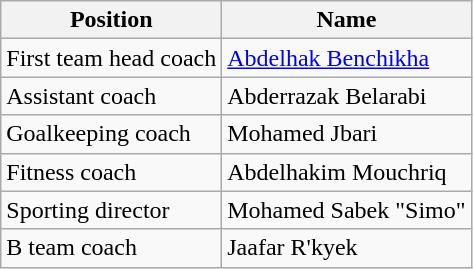<table class="wikitable" style="text-align:center">
<tr>
<th>Position</th>
<th>Name</th>
</tr>
<tr>
<td style="text-align:left;">First team head coach</td>
<td style="text-align:left;"> <a href='#'>Abdelhak Benchikha</a></td>
</tr>
<tr>
<td style="text-align:left;">Assistant coach</td>
<td style="text-align:left;"> Abderrazak Belarabi</td>
</tr>
<tr>
<td style="text-align:left;">Goalkeeping coach</td>
<td style="text-align:left;"> Mohamed Jbari</td>
</tr>
<tr>
<td style="text-align:left;">Fitness coach</td>
<td style="text-align:left;"> Abdelhakim Mouchriq</td>
</tr>
<tr>
<td style="text-align:left;">Sporting director</td>
<td style="text-align:left;"> Mohamed Sabek "Simo"</td>
</tr>
<tr>
<td style="text-align:left;">B team coach</td>
<td style="text-align:left;"> Jaafar R'kyek</td>
</tr>
</table>
